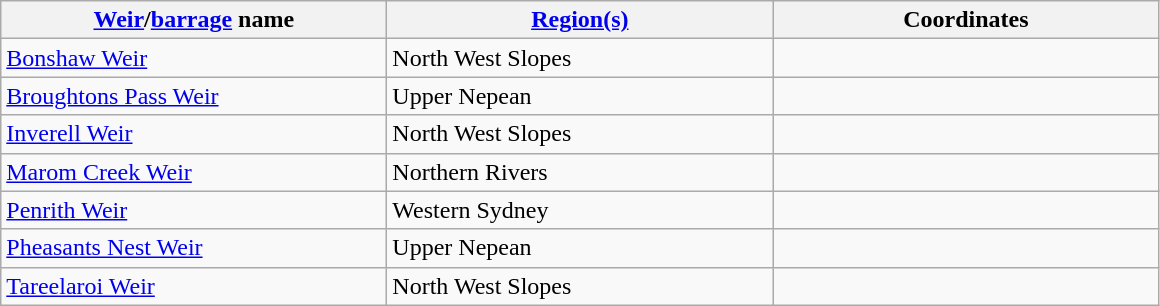<table class="wikitable">
<tr>
<th><a href='#'>Weir</a>/<a href='#'>barrage</a> name</th>
<th><a href='#'>Region(s)</a></th>
<th>Coordinates</th>
</tr>
<tr>
<td scope="col" style="width:250px;"><a href='#'>Bonshaw Weir</a></td>
<td scope="col" style="width:250px;">North West Slopes</td>
<td scope="col" style="width:250px;"></td>
</tr>
<tr>
<td><a href='#'>Broughtons Pass Weir</a></td>
<td>Upper Nepean</td>
<td></td>
</tr>
<tr>
<td><a href='#'>Inverell Weir</a></td>
<td>North West Slopes</td>
<td></td>
</tr>
<tr>
<td><a href='#'>Marom Creek Weir</a></td>
<td>Northern Rivers</td>
<td></td>
</tr>
<tr>
<td><a href='#'>Penrith Weir</a></td>
<td>Western Sydney</td>
<td></td>
</tr>
<tr>
<td><a href='#'>Pheasants Nest Weir</a></td>
<td>Upper Nepean</td>
<td></td>
</tr>
<tr>
<td><a href='#'>Tareelaroi Weir</a></td>
<td>North West Slopes</td>
<td></td>
</tr>
</table>
